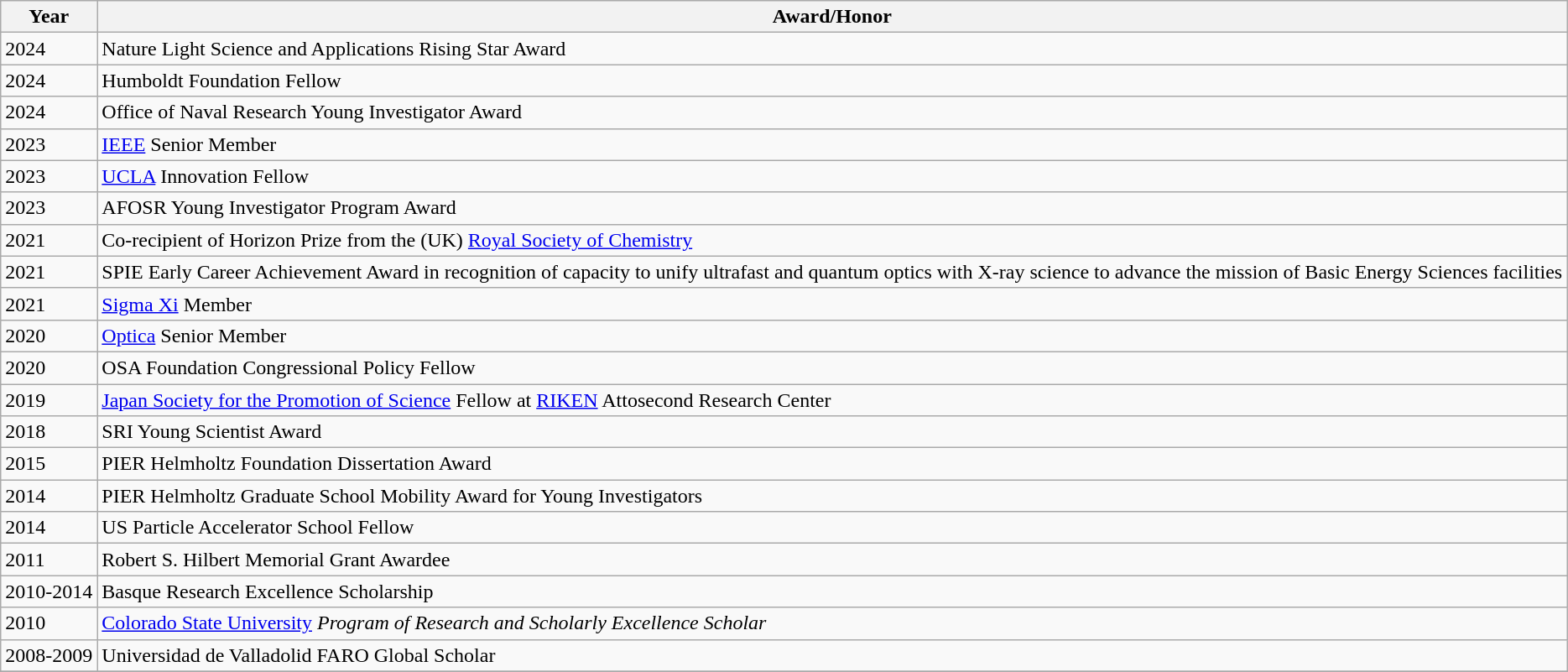<table class="wikitable">
<tr>
<th>Year</th>
<th>Award/Honor</th>
</tr>
<tr>
<td>2024</td>
<td>Nature Light Science and Applications Rising Star Award</td>
</tr>
<tr>
<td>2024</td>
<td>Humboldt Foundation Fellow</td>
</tr>
<tr>
<td>2024</td>
<td>Office of Naval Research Young Investigator Award</td>
</tr>
<tr>
<td>2023</td>
<td><a href='#'>IEEE</a> Senior Member</td>
</tr>
<tr>
<td>2023</td>
<td><a href='#'>UCLA</a> Innovation Fellow</td>
</tr>
<tr>
<td>2023</td>
<td>AFOSR Young Investigator Program Award</td>
</tr>
<tr>
<td>2021</td>
<td>Co-recipient of Horizon Prize from the (UK) <a href='#'>Royal Society of Chemistry</a></td>
</tr>
<tr>
<td>2021</td>
<td>SPIE Early Career Achievement Award in recognition of capacity to unify ultrafast and quantum optics with X-ray science to advance the mission of Basic Energy Sciences facilities</td>
</tr>
<tr>
<td>2021</td>
<td><a href='#'>Sigma Xi</a> Member</td>
</tr>
<tr>
<td>2020</td>
<td><a href='#'>Optica</a> Senior Member</td>
</tr>
<tr>
<td>2020</td>
<td>OSA Foundation Congressional Policy Fellow</td>
</tr>
<tr>
<td>2019</td>
<td><a href='#'>Japan Society for the Promotion of Science</a> Fellow at <a href='#'>RIKEN</a> Attosecond Research Center</td>
</tr>
<tr>
<td>2018</td>
<td>SRI Young Scientist Award</td>
</tr>
<tr>
<td>2015</td>
<td>PIER Helmholtz Foundation Dissertation Award</td>
</tr>
<tr>
<td>2014</td>
<td>PIER Helmholtz Graduate School Mobility Award for Young Investigators</td>
</tr>
<tr>
<td>2014</td>
<td>US Particle Accelerator School Fellow</td>
</tr>
<tr>
<td>2011</td>
<td>Robert S. Hilbert Memorial Grant Awardee</td>
</tr>
<tr>
<td>2010-2014</td>
<td>Basque Research Excellence Scholarship</td>
</tr>
<tr>
<td>2010</td>
<td><a href='#'>Colorado State University</a> <em>Program of Research and Scholarly Excellence Scholar</em></td>
</tr>
<tr>
<td>2008-2009</td>
<td>Universidad de Valladolid FARO Global Scholar</td>
</tr>
<tr>
</tr>
</table>
